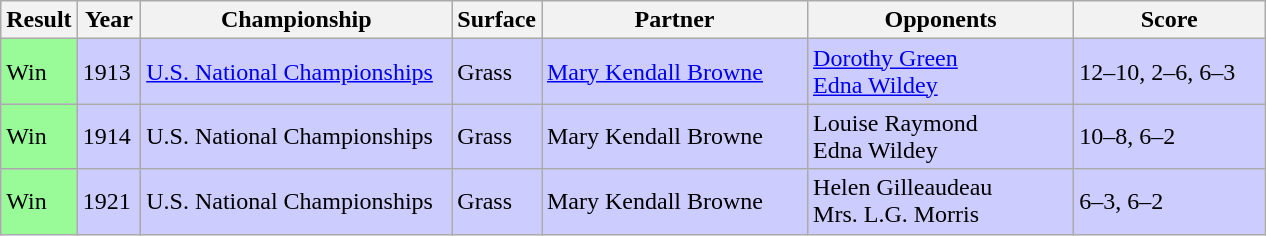<table class="sortable wikitable">
<tr>
<th style="width:40px">Result</th>
<th style="width:35px">Year</th>
<th style="width:200px">Championship</th>
<th style="width:50px">Surface</th>
<th style="width:170px">Partner</th>
<th style="width:170px">Opponents</th>
<th style="width:120px" class="unsortable">Score</th>
</tr>
<tr style="background:#ccf;">
<td style="background:#98fb98;">Win</td>
<td>1913</td>
<td><a href='#'>U.S. National Championships</a></td>
<td>Grass</td>
<td>  <a href='#'>Mary Kendall Browne</a></td>
<td> <a href='#'>Dorothy Green</a><br>  <a href='#'>Edna Wildey</a></td>
<td>12–10, 2–6, 6–3</td>
</tr>
<tr style="background:#ccf;">
<td style="background:#98fb98;">Win</td>
<td>1914</td>
<td>U.S. National Championships</td>
<td>Grass</td>
<td>  Mary Kendall Browne</td>
<td> Louise Raymond<br>  Edna Wildey</td>
<td>10–8, 6–2</td>
</tr>
<tr style="background:#ccf;">
<td style="background:#98fb98;">Win</td>
<td>1921</td>
<td>U.S. National Championships</td>
<td>Grass</td>
<td> Mary Kendall Browne</td>
<td> Helen Gilleaudeau<br>  Mrs. L.G. Morris</td>
<td>6–3, 6–2</td>
</tr>
</table>
